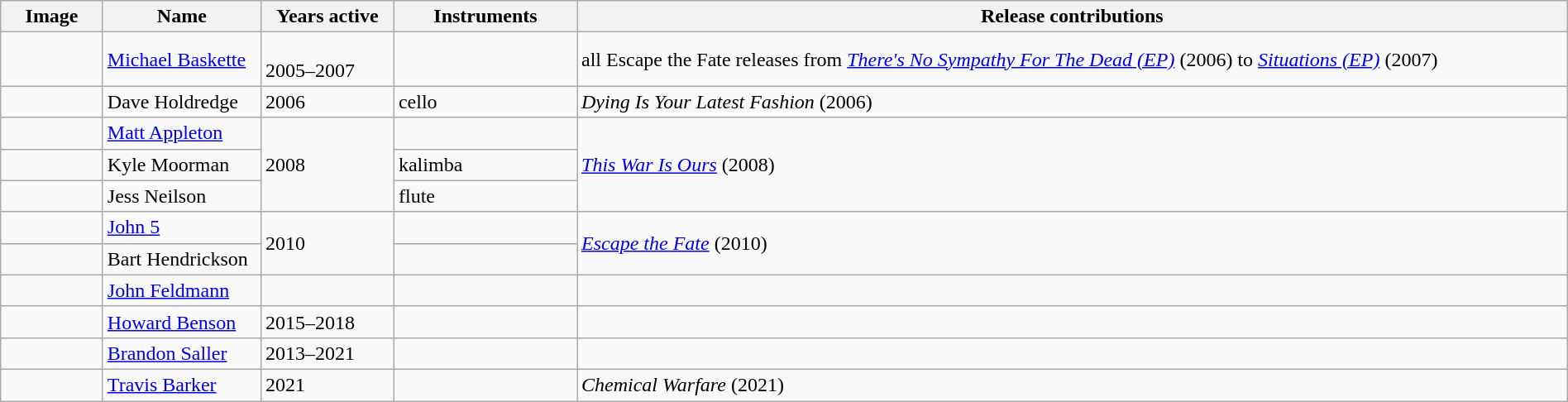<table class="wikitable" border="1" width=100%>
<tr>
<th width="75">Image</th>
<th width="120">Name</th>
<th width="100">Years active</th>
<th width="140">Instruments</th>
<th>Release contributions</th>
</tr>
<tr>
<td></td>
<td><a href='#'>Michael Baskette</a></td>
<td><br>2005–2007</td>
<td></td>
<td>all Escape the Fate releases from <em><a href='#'>There's No Sympathy For The Dead (EP)</a></em> (2006) to <em><a href='#'>Situations (EP)</a></em> (2007)</td>
</tr>
<tr>
<td></td>
<td>Dave Holdredge</td>
<td>2006</td>
<td>cello</td>
<td><em>Dying Is Your Latest Fashion</em> (2006)</td>
</tr>
<tr>
<td></td>
<td><a href='#'>Matt Appleton</a></td>
<td rowspan="3">2008</td>
<td></td>
<td rowspan="3"><em><a href='#'>This War Is Ours</a></em> (2008)</td>
</tr>
<tr>
<td></td>
<td>Kyle Moorman</td>
<td>kalimba</td>
</tr>
<tr>
<td></td>
<td>Jess Neilson</td>
<td>flute</td>
</tr>
<tr>
<td></td>
<td><a href='#'>John 5</a></td>
<td rowspan="2">2010</td>
<td></td>
<td rowspan="2"><em><a href='#'>Escape the Fate</a></em> (2010)</td>
</tr>
<tr>
<td></td>
<td>Bart Hendrickson</td>
<td></td>
</tr>
<tr>
<td></td>
<td><a href='#'>John Feldmann</a></td>
<td></td>
<td></td>
<td></td>
</tr>
<tr>
<td></td>
<td><a href='#'>Howard Benson</a></td>
<td>2015–2018</td>
<td></td>
<td></td>
</tr>
<tr>
<td></td>
<td><a href='#'>Brandon Saller</a></td>
<td>2013–2021</td>
<td></td>
<td></td>
</tr>
<tr>
<td></td>
<td><a href='#'>Travis Barker</a></td>
<td>2021</td>
<td></td>
<td><em>Chemical Warfare</em> (2021)</td>
</tr>
</table>
